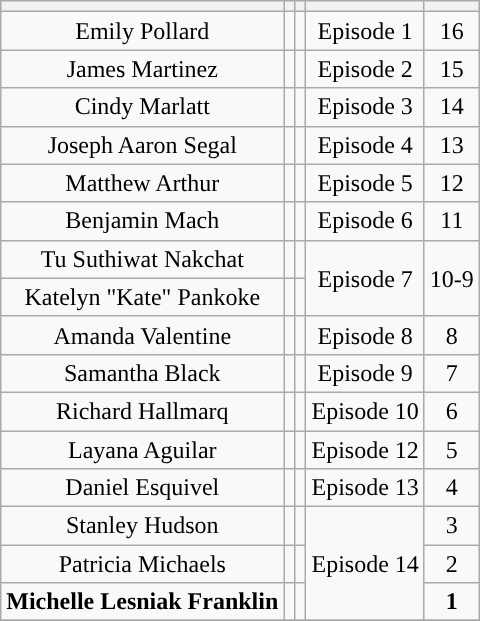<table class="wikitable sortable" style="text-align:center;">
<tr>
<th></th>
<th></th>
<th></th>
<th></th>
<th></th>
</tr>
<tr>
<td>Emily Pollard</td>
<td></td>
<td></td>
<td>Episode 1</td>
<td>16</td>
</tr>
<tr>
<td>James Martinez</td>
<td></td>
<td></td>
<td>Episode 2</td>
<td>15</td>
</tr>
<tr>
<td>Cindy Marlatt</td>
<td></td>
<td></td>
<td>Episode 3</td>
<td>14</td>
</tr>
<tr>
<td>Joseph Aaron Segal</td>
<td></td>
<td></td>
<td>Episode 4</td>
<td>13</td>
</tr>
<tr>
<td>Matthew Arthur</td>
<td></td>
<td></td>
<td>Episode 5</td>
<td>12</td>
</tr>
<tr>
<td>Benjamin Mach</td>
<td></td>
<td></td>
<td>Episode 6</td>
<td>11</td>
</tr>
<tr>
<td>Tu Suthiwat Nakchat</td>
<td></td>
<td></td>
<td rowspan="2">Episode 7</td>
<td rowspan="2">10-9</td>
</tr>
<tr>
<td>Katelyn "Kate" Pankoke</td>
<td></td>
<td></td>
</tr>
<tr>
<td>Amanda Valentine</td>
<td></td>
<td></td>
<td>Episode 8</td>
<td>8</td>
</tr>
<tr>
<td>Samantha Black</td>
<td></td>
<td></td>
<td>Episode 9</td>
<td>7</td>
</tr>
<tr>
<td>Richard Hallmarq</td>
<td></td>
<td></td>
<td>Episode 10</td>
<td>6</td>
</tr>
<tr>
<td>Layana Aguilar</td>
<td></td>
<td></td>
<td>Episode 12</td>
<td>5</td>
</tr>
<tr>
<td>Daniel Esquivel</td>
<td></td>
<td></td>
<td>Episode 13</td>
<td>4</td>
</tr>
<tr>
<td>Stanley Hudson</td>
<td></td>
<td></td>
<td rowspan="3">Episode 14</td>
<td>3</td>
</tr>
<tr>
<td>Patricia Michaels</td>
<td></td>
<td></td>
<td>2</td>
</tr>
<tr>
<td><strong>Michelle Lesniak Franklin</strong></td>
<td></td>
<td></td>
<td><strong>1</strong></td>
</tr>
<tr>
</tr>
</table>
